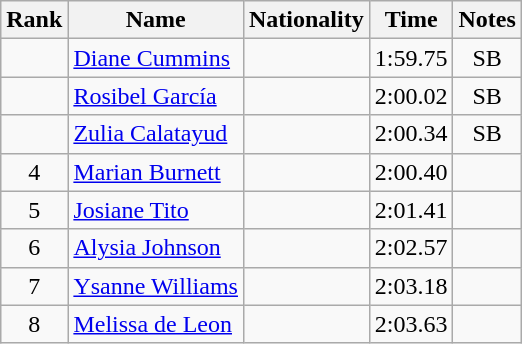<table class="wikitable sortable" style="text-align:center">
<tr>
<th>Rank</th>
<th>Name</th>
<th>Nationality</th>
<th>Time</th>
<th>Notes</th>
</tr>
<tr>
<td></td>
<td align=left><a href='#'>Diane Cummins</a></td>
<td align=left></td>
<td>1:59.75</td>
<td>SB</td>
</tr>
<tr>
<td></td>
<td align=left><a href='#'>Rosibel García</a></td>
<td align=left></td>
<td>2:00.02</td>
<td>SB</td>
</tr>
<tr>
<td></td>
<td align=left><a href='#'>Zulia Calatayud</a></td>
<td align=left></td>
<td>2:00.34</td>
<td>SB</td>
</tr>
<tr>
<td>4</td>
<td align=left><a href='#'>Marian Burnett</a></td>
<td align=left></td>
<td>2:00.40</td>
<td></td>
</tr>
<tr>
<td>5</td>
<td align=left><a href='#'>Josiane Tito</a></td>
<td align=left></td>
<td>2:01.41</td>
<td></td>
</tr>
<tr>
<td>6</td>
<td align=left><a href='#'>Alysia Johnson</a></td>
<td align=left></td>
<td>2:02.57</td>
<td></td>
</tr>
<tr>
<td>7</td>
<td align=left><a href='#'>Ysanne Williams</a></td>
<td align=left></td>
<td>2:03.18</td>
<td></td>
</tr>
<tr>
<td>8</td>
<td align=left><a href='#'>Melissa de Leon</a></td>
<td align=left></td>
<td>2:03.63</td>
<td></td>
</tr>
</table>
